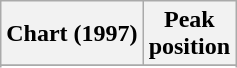<table class="wikitable plainrowheaders" style="text-align:center">
<tr>
<th scope="col">Chart (1997)</th>
<th scope="col">Peak<br>position</th>
</tr>
<tr>
</tr>
<tr>
</tr>
<tr>
</tr>
<tr>
</tr>
</table>
